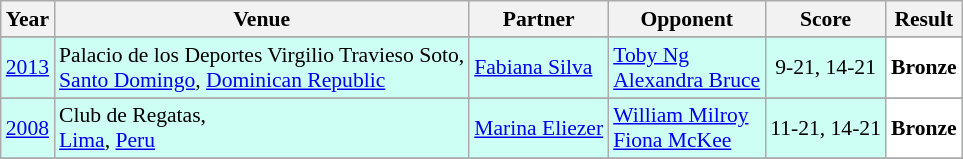<table class="sortable wikitable" style="font-size: 90%;">
<tr>
<th>Year</th>
<th>Venue</th>
<th>Partner</th>
<th>Opponent</th>
<th>Score</th>
<th>Result</th>
</tr>
<tr>
</tr>
<tr style="background:#CDFFF4">
<td align="center"><a href='#'>2013</a></td>
<td align="left">Palacio de los Deportes Virgilio Travieso Soto,<br> <a href='#'>Santo Domingo</a>, <a href='#'>Dominican Republic</a></td>
<td align="left"> <a href='#'>Fabiana Silva</a></td>
<td align="left"> <a href='#'>Toby Ng</a><br> <a href='#'>Alexandra Bruce</a></td>
<td align="center">9-21, 14-21</td>
<td style="text-align:left; background:white"> <strong>Bronze</strong></td>
</tr>
<tr>
</tr>
<tr style="background:#CDFFF4">
<td align="center"><a href='#'>2008</a></td>
<td align="left">Club de Regatas,<br> <a href='#'>Lima</a>, <a href='#'>Peru</a></td>
<td align="left"> <a href='#'>Marina Eliezer</a></td>
<td align="left"> <a href='#'>William Milroy</a><br> <a href='#'>Fiona McKee</a></td>
<td align="center">11-21, 14-21</td>
<td style="text-align:left; background:white"> <strong>Bronze</strong></td>
</tr>
<tr>
</tr>
</table>
